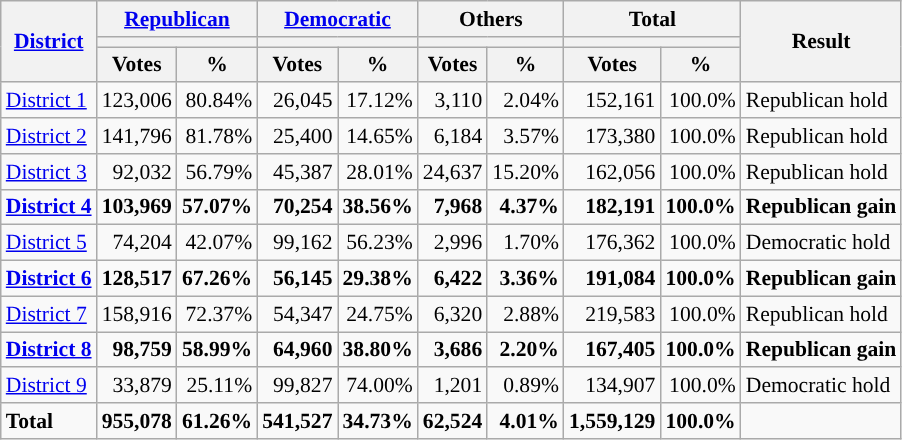<table class="wikitable plainrowheaders sortable" style="font-size:90%; text-align:right;">
<tr>
<th scope=col rowspan=3><a href='#'>District</a></th>
<th scope=col colspan=2><a href='#'>Republican</a></th>
<th scope=col colspan=2><a href='#'>Democratic</a></th>
<th scope=col colspan=2>Others</th>
<th scope=col colspan=2>Total</th>
<th scope=col rowspan=3>Result</th>
</tr>
<tr>
<th scope=col colspan=2 style="background:"></th>
<th scope=col colspan=2 style="background:"></th>
<th scope=col colspan=2></th>
<th scope=col colspan=2></th>
</tr>
<tr>
<th scope=col data-sort-type="number">Votes</th>
<th scope=col data-sort-type="number">%</th>
<th scope=col data-sort-type="number">Votes</th>
<th scope=col data-sort-type="number">%</th>
<th scope=col data-sort-type="number">Votes</th>
<th scope=col data-sort-type="number">%</th>
<th scope=col data-sort-type="number">Votes</th>
<th scope=col data-sort-type="number">%</th>
</tr>
<tr>
<td align=left><a href='#'>District 1</a></td>
<td>123,006</td>
<td>80.84%</td>
<td>26,045</td>
<td>17.12%</td>
<td>3,110</td>
<td>2.04%</td>
<td>152,161</td>
<td>100.0%</td>
<td align=left>Republican hold</td>
</tr>
<tr>
<td align=left><a href='#'>District 2</a></td>
<td>141,796</td>
<td>81.78%</td>
<td>25,400</td>
<td>14.65%</td>
<td>6,184</td>
<td>3.57%</td>
<td>173,380</td>
<td>100.0%</td>
<td align=left>Republican hold</td>
</tr>
<tr>
<td align=left><a href='#'>District 3</a></td>
<td>92,032</td>
<td>56.79%</td>
<td>45,387</td>
<td>28.01%</td>
<td>24,637</td>
<td>15.20%</td>
<td>162,056</td>
<td>100.0%</td>
<td align=left>Republican hold</td>
</tr>
<tr>
<td align=left><strong><a href='#'>District 4</a></strong></td>
<td><strong>103,969</strong></td>
<td><strong>57.07%</strong></td>
<td><strong>70,254</strong></td>
<td><strong>38.56%</strong></td>
<td><strong>7,968</strong></td>
<td><strong>4.37%</strong></td>
<td><strong>182,191</strong></td>
<td><strong>100.0%</strong></td>
<td align=left><strong>Republican gain</strong></td>
</tr>
<tr>
<td align=left><a href='#'>District 5</a></td>
<td>74,204</td>
<td>42.07%</td>
<td>99,162</td>
<td>56.23%</td>
<td>2,996</td>
<td>1.70%</td>
<td>176,362</td>
<td>100.0%</td>
<td align=left>Democratic hold</td>
</tr>
<tr>
<td align=left><strong><a href='#'>District 6</a></strong></td>
<td><strong>128,517</strong></td>
<td><strong>67.26%</strong></td>
<td><strong>56,145</strong></td>
<td><strong>29.38%</strong></td>
<td><strong>6,422</strong></td>
<td><strong>3.36%</strong></td>
<td><strong>191,084</strong></td>
<td><strong>100.0%</strong></td>
<td align=left><strong>Republican gain</strong></td>
</tr>
<tr>
<td align=left><a href='#'>District 7</a></td>
<td>158,916</td>
<td>72.37%</td>
<td>54,347</td>
<td>24.75%</td>
<td>6,320</td>
<td>2.88%</td>
<td>219,583</td>
<td>100.0%</td>
<td align=left>Republican hold</td>
</tr>
<tr>
<td align=left><strong><a href='#'>District 8</a></strong></td>
<td><strong>98,759</strong></td>
<td><strong>58.99%</strong></td>
<td><strong>64,960</strong></td>
<td><strong>38.80%</strong></td>
<td><strong>3,686</strong></td>
<td><strong>2.20%</strong></td>
<td><strong>167,405</strong></td>
<td><strong>100.0%</strong></td>
<td align=left><strong>Republican gain</strong></td>
</tr>
<tr>
<td align=left><a href='#'>District 9</a></td>
<td>33,879</td>
<td>25.11%</td>
<td>99,827</td>
<td>74.00%</td>
<td>1,201</td>
<td>0.89%</td>
<td>134,907</td>
<td>100.0%</td>
<td align=left>Democratic hold</td>
</tr>
<tr class="sortbottom" style="font-weight:bold">
<td align=left>Total</td>
<td>955,078</td>
<td>61.26%</td>
<td>541,527</td>
<td>34.73%</td>
<td>62,524</td>
<td>4.01%</td>
<td>1,559,129</td>
<td>100.0%</td>
<td></td>
</tr>
</table>
